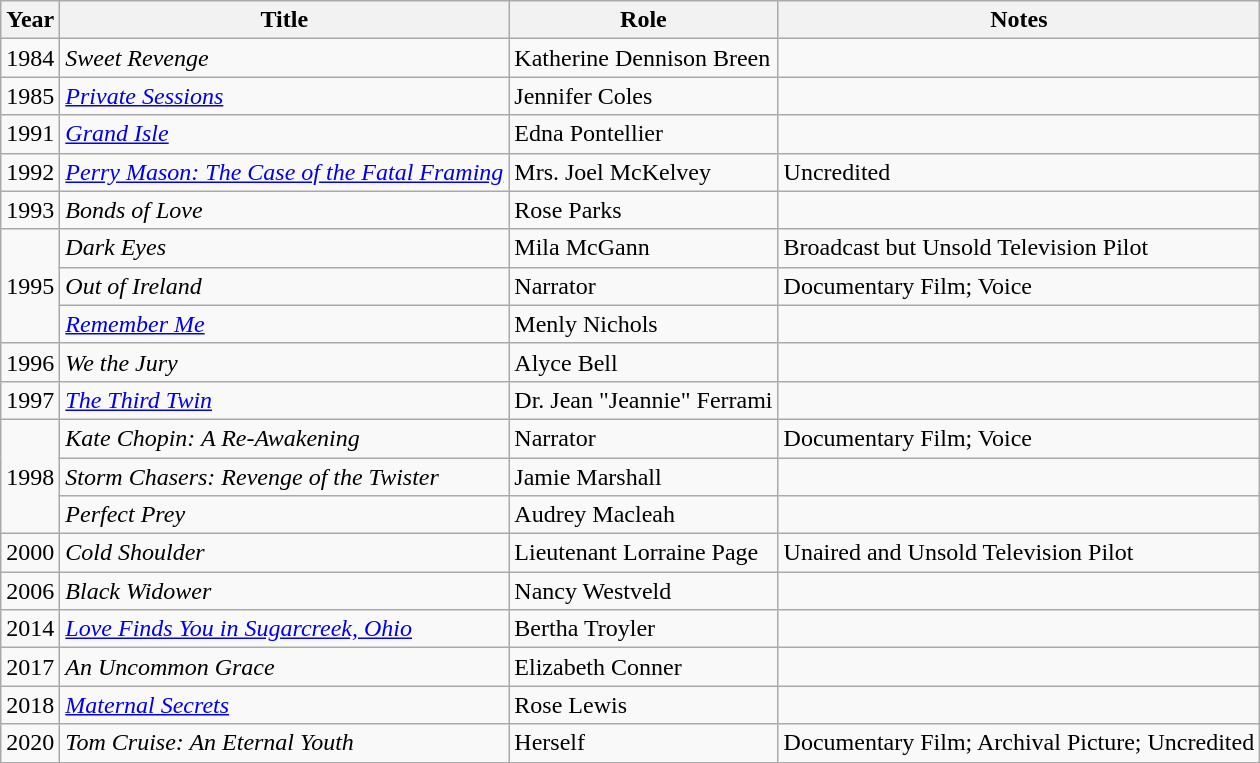<table class="wikitable sortable">
<tr>
<th>Year</th>
<th>Title</th>
<th>Role</th>
<th class="unsortable">Notes</th>
</tr>
<tr>
<td>1984</td>
<td><em>Sweet Revenge</em></td>
<td>Katherine Dennison Breen</td>
<td></td>
</tr>
<tr>
<td>1985</td>
<td><em><a href='#'>Private Sessions</a></em></td>
<td>Jennifer Coles</td>
<td></td>
</tr>
<tr>
<td>1991</td>
<td><em><a href='#'>Grand Isle</a></em></td>
<td>Edna Pontellier</td>
<td></td>
</tr>
<tr>
<td>1992</td>
<td><em><a href='#'>Perry Mason: The Case of the Fatal Framing</a></em></td>
<td>Mrs. Joel McKelvey</td>
<td>Uncredited</td>
</tr>
<tr>
<td>1993</td>
<td><em>Bonds of Love</em></td>
<td>Rose Parks</td>
<td></td>
</tr>
<tr>
<td rowspan="3">1995</td>
<td><em>Dark Eyes</em></td>
<td>Mila McGann</td>
<td>Broadcast but Unsold Television Pilot</td>
</tr>
<tr>
<td><em>Out of Ireland</em></td>
<td>Narrator</td>
<td>Documentary Film; Voice</td>
</tr>
<tr>
<td><em><a href='#'>Remember Me</a></em></td>
<td>Menly Nichols</td>
<td></td>
</tr>
<tr>
<td>1996</td>
<td><em>We the Jury</em></td>
<td>Alyce Bell</td>
<td></td>
</tr>
<tr>
<td>1997</td>
<td><em><a href='#'>The Third Twin</a></em></td>
<td>Dr. Jean "Jeannie" Ferrami</td>
<td></td>
</tr>
<tr>
<td rowspan="3">1998</td>
<td><em>Kate Chopin: A Re-Awakening</em></td>
<td>Narrator</td>
<td>Documentary Film; Voice</td>
</tr>
<tr>
<td><em>Storm Chasers: Revenge of the Twister</em></td>
<td>Jamie Marshall</td>
<td></td>
</tr>
<tr>
<td><em>Perfect Prey</em></td>
<td>Audrey Macleah</td>
<td></td>
</tr>
<tr>
<td>2000</td>
<td><em>Cold Shoulder</em></td>
<td>Lieutenant Lorraine Page</td>
<td>Unaired and Unsold Television Pilot</td>
</tr>
<tr>
<td>2006</td>
<td><em>Black Widower</em></td>
<td>Nancy Westveld</td>
<td></td>
</tr>
<tr>
<td>2014</td>
<td><em><a href='#'>Love Finds You in Sugarcreek, Ohio</a></em></td>
<td>Bertha Troyler</td>
<td></td>
</tr>
<tr>
<td>2017</td>
<td><em>An Uncommon Grace</em></td>
<td>Elizabeth Conner</td>
<td></td>
</tr>
<tr>
<td>2018</td>
<td><em><a href='#'>Maternal Secrets</a></em></td>
<td>Rose Lewis</td>
<td></td>
</tr>
<tr>
<td>2020</td>
<td><em>Tom Cruise: An Eternal Youth</em></td>
<td>Herself</td>
<td>Documentary Film; Archival Picture; Uncredited</td>
</tr>
</table>
